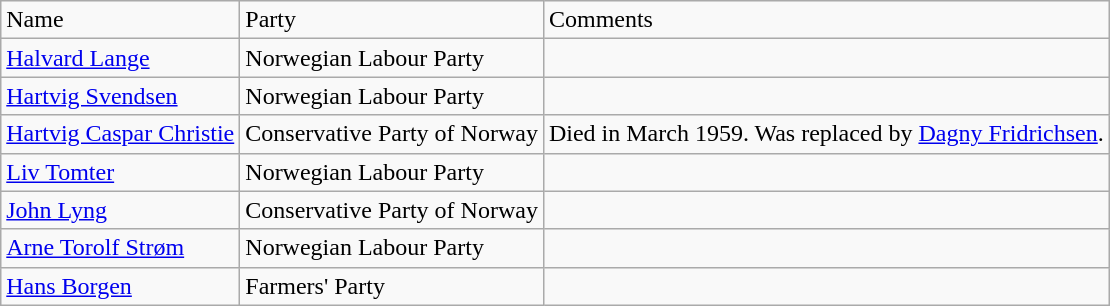<table class="wikitable">
<tr>
<td>Name</td>
<td>Party</td>
<td>Comments</td>
</tr>
<tr>
<td><a href='#'>Halvard Lange</a></td>
<td>Norwegian Labour Party</td>
<td></td>
</tr>
<tr>
<td><a href='#'>Hartvig Svendsen</a></td>
<td>Norwegian Labour Party</td>
<td></td>
</tr>
<tr>
<td><a href='#'>Hartvig Caspar Christie</a></td>
<td>Conservative Party of Norway</td>
<td>Died in March 1959. Was replaced by <a href='#'>Dagny Fridrichsen</a>.</td>
</tr>
<tr>
<td><a href='#'>Liv Tomter</a></td>
<td>Norwegian Labour Party</td>
<td></td>
</tr>
<tr>
<td><a href='#'>John Lyng</a></td>
<td>Conservative Party of Norway</td>
<td></td>
</tr>
<tr>
<td><a href='#'>Arne Torolf Strøm</a></td>
<td>Norwegian Labour Party</td>
<td></td>
</tr>
<tr>
<td><a href='#'>Hans Borgen</a></td>
<td>Farmers' Party</td>
<td></td>
</tr>
</table>
